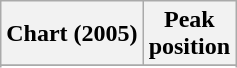<table class="wikitable sortable plainrowheaders">
<tr>
<th scope="col">Chart (2005)</th>
<th scope="col">Peak<br>position</th>
</tr>
<tr>
</tr>
<tr>
</tr>
<tr>
</tr>
<tr>
</tr>
<tr>
</tr>
<tr>
</tr>
<tr>
</tr>
<tr>
</tr>
<tr>
</tr>
<tr>
</tr>
<tr>
</tr>
<tr>
</tr>
</table>
